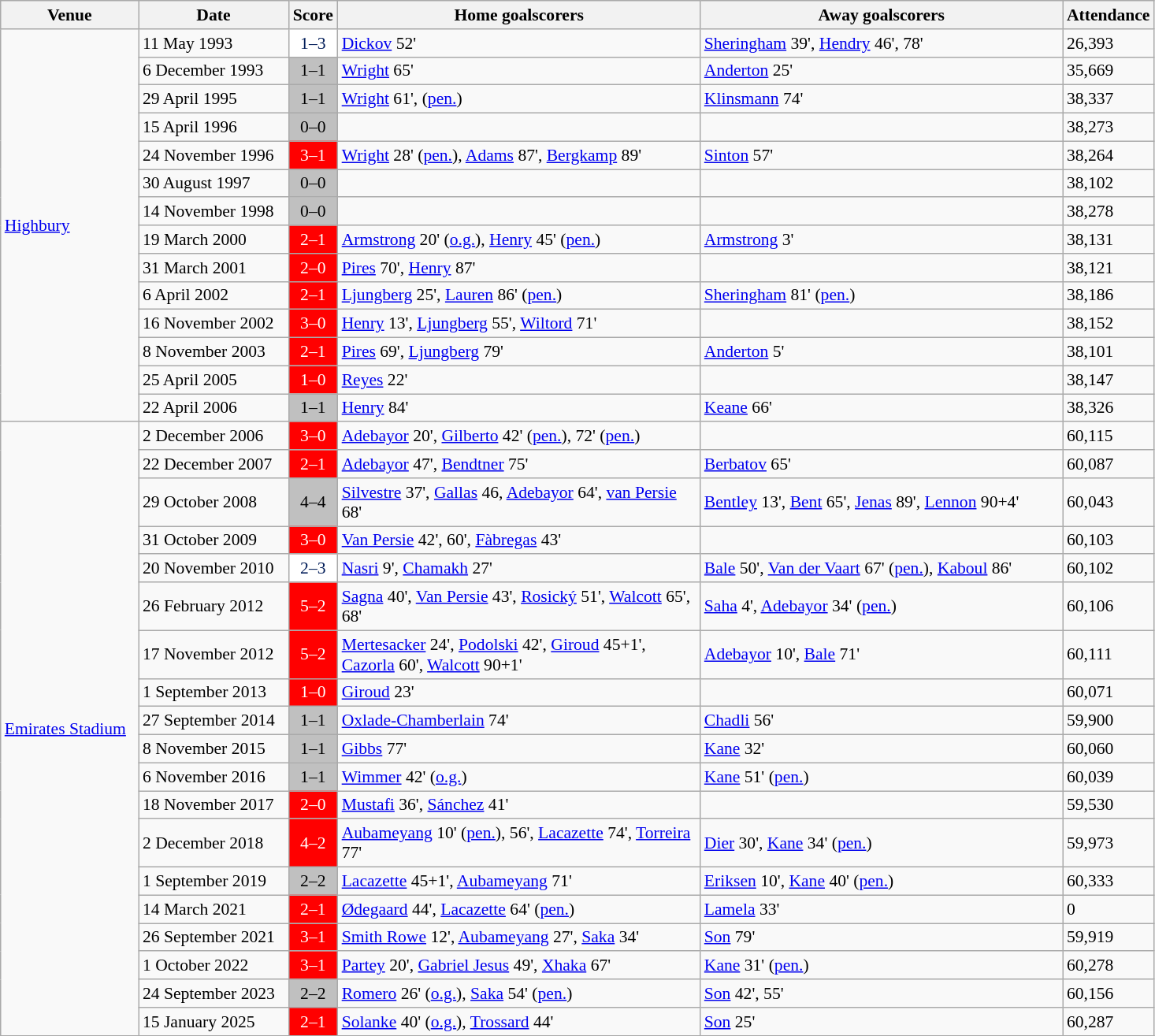<table class="wikitable" style="font-size:90%">
<tr>
<th width="110">Venue</th>
<th width="120">Date</th>
<th width="35">Score</th>
<th width="300">Home goalscorers</th>
<th width="300">Away goalscorers</th>
<th width="30">Attendance</th>
</tr>
<tr>
<td rowspan="14"><a href='#'>Highbury</a></td>
<td>11 May 1993</td>
<td align="center" style="background:#fff; color:#001C58">1–3</td>
<td><a href='#'>Dickov</a> 52'</td>
<td><a href='#'>Sheringham</a> 39', <a href='#'>Hendry</a> 46', 78'</td>
<td>26,393</td>
</tr>
<tr>
<td>6 December 1993</td>
<td align="center" style="background:silver; color:#000000">1–1</td>
<td><a href='#'>Wright</a> 65'</td>
<td><a href='#'>Anderton</a> 25'</td>
<td>35,669</td>
</tr>
<tr>
<td>29 April 1995</td>
<td align="center" style="background:silver; color:#000000">1–1</td>
<td><a href='#'>Wright</a> 61', (<a href='#'>pen.</a>)</td>
<td><a href='#'>Klinsmann</a> 74'</td>
<td>38,337</td>
</tr>
<tr>
<td>15 April 1996</td>
<td align="center" style="background:silver; color:#000000">0–0</td>
<td></td>
<td></td>
<td>38,273</td>
</tr>
<tr>
<td>24 November 1996</td>
<td align="center" style="background:#FF0000; color:#fff">3–1</td>
<td><a href='#'>Wright</a> 28' (<a href='#'>pen.</a>), <a href='#'>Adams</a> 87', <a href='#'>Bergkamp</a> 89'</td>
<td><a href='#'>Sinton</a> 57'</td>
<td>38,264</td>
</tr>
<tr>
<td>30 August 1997</td>
<td align="center" style="background:silver; color:#000000">0–0</td>
<td></td>
<td></td>
<td>38,102</td>
</tr>
<tr>
<td>14 November 1998</td>
<td align="center" style="background:silver; color:#000000">0–0</td>
<td></td>
<td></td>
<td>38,278</td>
</tr>
<tr>
<td>19 March 2000</td>
<td align="center" style="background:#FF0000; color:#fff">2–1</td>
<td><a href='#'>Armstrong</a> 20' (<a href='#'>o.g.</a>), <a href='#'>Henry</a> 45' (<a href='#'>pen.</a>)</td>
<td><a href='#'>Armstrong</a> 3'</td>
<td>38,131</td>
</tr>
<tr>
<td>31 March 2001</td>
<td align="center" style="background:#FF0000; color:#fff">2–0</td>
<td><a href='#'>Pires</a> 70', <a href='#'>Henry</a> 87'</td>
<td></td>
<td>38,121</td>
</tr>
<tr>
<td>6 April 2002</td>
<td align="center" style="background:#FF0000; color:#fff">2–1</td>
<td><a href='#'>Ljungberg</a> 25', <a href='#'>Lauren</a> 86' (<a href='#'>pen.</a>)</td>
<td><a href='#'>Sheringham</a> 81' (<a href='#'>pen.</a>)</td>
<td>38,186</td>
</tr>
<tr>
<td>16 November 2002</td>
<td align="center" style="background:#FF0000; color:#fff">3–0</td>
<td><a href='#'>Henry</a> 13', <a href='#'>Ljungberg</a> 55', <a href='#'>Wiltord</a> 71'</td>
<td></td>
<td>38,152</td>
</tr>
<tr>
<td>8 November 2003</td>
<td align="center" style="background:#FF0000; color:#fff">2–1</td>
<td><a href='#'>Pires</a> 69', <a href='#'>Ljungberg</a> 79'</td>
<td><a href='#'>Anderton</a> 5'</td>
<td>38,101</td>
</tr>
<tr>
<td>25 April 2005</td>
<td align="center" style="background:#FF0000; color:#fff">1–0</td>
<td><a href='#'>Reyes</a> 22'</td>
<td></td>
<td>38,147</td>
</tr>
<tr>
<td>22 April 2006</td>
<td align="center" style="background:silver; color:#000000">1–1</td>
<td><a href='#'>Henry</a> 84'</td>
<td><a href='#'>Keane</a> 66'</td>
<td>38,326</td>
</tr>
<tr>
<td rowspan="19"><a href='#'>Emirates Stadium</a></td>
<td>2 December 2006</td>
<td align="center" style="background:#FF0000; color:#fff">3–0</td>
<td><a href='#'>Adebayor</a> 20', <a href='#'>Gilberto</a> 42' (<a href='#'>pen.</a>), 72' (<a href='#'>pen.</a>)</td>
<td></td>
<td>60,115</td>
</tr>
<tr>
<td>22 December 2007</td>
<td align="center" style="background:#FF0000; color:#fff">2–1</td>
<td><a href='#'>Adebayor</a> 47', <a href='#'>Bendtner</a> 75'</td>
<td><a href='#'>Berbatov</a> 65'</td>
<td>60,087</td>
</tr>
<tr>
<td>29 October 2008</td>
<td align="center" style="background:silver; color:#000000">4–4</td>
<td><a href='#'>Silvestre</a> 37', <a href='#'>Gallas</a> 46, <a href='#'>Adebayor</a> 64', <a href='#'>van Persie</a> 68'</td>
<td><a href='#'>Bentley</a> 13', <a href='#'>Bent</a> 65', <a href='#'>Jenas</a> 89', <a href='#'>Lennon</a> 90+4'</td>
<td>60,043</td>
</tr>
<tr>
<td>31 October 2009</td>
<td align="center" style="background:#FF0000; color:#fff">3–0</td>
<td><a href='#'>Van Persie</a> 42', 60', <a href='#'>Fàbregas</a> 43'</td>
<td></td>
<td>60,103</td>
</tr>
<tr>
<td>20 November 2010</td>
<td align="center" style="background:#fff; color:#001C58">2–3</td>
<td><a href='#'>Nasri</a> 9', <a href='#'>Chamakh</a> 27'</td>
<td><a href='#'>Bale</a> 50', <a href='#'>Van der Vaart</a> 67' (<a href='#'>pen.</a>), <a href='#'>Kaboul</a> 86'</td>
<td>60,102</td>
</tr>
<tr>
<td>26 February 2012</td>
<td align="center" style="background:#FF0000; color:#fff">5–2</td>
<td><a href='#'>Sagna</a> 40', <a href='#'>Van Persie</a> 43', <a href='#'>Rosický</a> 51', <a href='#'>Walcott</a> 65', 68'</td>
<td><a href='#'>Saha</a> 4', <a href='#'>Adebayor</a> 34' (<a href='#'>pen.</a>)</td>
<td>60,106</td>
</tr>
<tr>
<td>17 November 2012</td>
<td align="center" style="background:#FF0000; color:#fff">5–2</td>
<td><a href='#'>Mertesacker</a> 24', <a href='#'>Podolski</a> 42', <a href='#'>Giroud</a> 45+1', <a href='#'>Cazorla</a> 60', <a href='#'>Walcott</a> 90+1'</td>
<td><a href='#'>Adebayor</a> 10', <a href='#'>Bale</a> 71'</td>
<td>60,111</td>
</tr>
<tr>
<td>1 September 2013</td>
<td align="center" style="background:#FF0000; color:#fff">1–0</td>
<td><a href='#'>Giroud</a> 23'</td>
<td></td>
<td>60,071</td>
</tr>
<tr>
<td>27 September 2014</td>
<td align="center" style="background:silver; color:#000000">1–1</td>
<td><a href='#'>Oxlade-Chamberlain</a> 74'</td>
<td><a href='#'>Chadli</a> 56'</td>
<td>59,900</td>
</tr>
<tr>
<td>8 November 2015</td>
<td align="center" style="background:silver; color:#000000">1–1</td>
<td><a href='#'>Gibbs</a> 77'</td>
<td><a href='#'>Kane</a> 32'</td>
<td>60,060</td>
</tr>
<tr>
<td>6 November 2016</td>
<td align="center" style="background:silver; color:#000000">1–1</td>
<td><a href='#'>Wimmer</a> 42' (<a href='#'>o.g.</a>)</td>
<td><a href='#'>Kane</a> 51' (<a href='#'>pen.</a>)</td>
<td>60,039</td>
</tr>
<tr>
<td>18 November 2017</td>
<td align="center" style="background:#FF0000; color:#fff">2–0</td>
<td><a href='#'>Mustafi</a> 36', <a href='#'>Sánchez</a> 41'</td>
<td></td>
<td>59,530</td>
</tr>
<tr>
<td>2 December 2018</td>
<td align="center" style="background:#FF0000; color:#fff">4–2</td>
<td><a href='#'>Aubameyang</a> 10' (<a href='#'>pen.</a>), 56', <a href='#'>Lacazette</a> 74', <a href='#'>Torreira</a> 77'</td>
<td><a href='#'>Dier</a> 30', <a href='#'>Kane</a> 34' (<a href='#'>pen.</a>)</td>
<td>59,973</td>
</tr>
<tr>
<td>1 September 2019</td>
<td align="center" style="background:silver; color:#000000">2–2</td>
<td><a href='#'>Lacazette</a> 45+1', <a href='#'>Aubameyang</a> 71'</td>
<td><a href='#'>Eriksen</a> 10', <a href='#'>Kane</a> 40' (<a href='#'>pen.</a>)</td>
<td>60,333</td>
</tr>
<tr>
<td>14 March 2021</td>
<td align="center" style="background:#FF0000; color:#fff">2–1</td>
<td><a href='#'>Ødegaard</a> 44', <a href='#'>Lacazette</a> 64' (<a href='#'>pen.</a>)</td>
<td><a href='#'>Lamela</a> 33'</td>
<td>0</td>
</tr>
<tr>
<td>26 September 2021</td>
<td align="center" style="background:#FF0000; color:#fff">3–1</td>
<td><a href='#'>Smith Rowe</a> 12', <a href='#'>Aubameyang</a> 27', <a href='#'>Saka</a> 34'</td>
<td><a href='#'>Son</a> 79'</td>
<td>59,919</td>
</tr>
<tr>
<td>1 October 2022</td>
<td align="center" style="background:#FF0000; color:#fff">3–1</td>
<td><a href='#'>Partey</a> 20', <a href='#'>Gabriel Jesus</a> 49', <a href='#'>Xhaka</a> 67'</td>
<td><a href='#'>Kane</a> 31' (<a href='#'>pen.</a>)</td>
<td>60,278</td>
</tr>
<tr>
<td>24 September 2023</td>
<td align="center" style="background:silver; color:#000000">2–2</td>
<td><a href='#'>Romero</a> 26' (<a href='#'>o.g.</a>), <a href='#'>Saka</a> 54' (<a href='#'>pen.</a>)</td>
<td><a href='#'>Son</a> 42', 55'</td>
<td>60,156</td>
</tr>
<tr>
<td>15 January 2025</td>
<td align="center" style="background:#FF0000; color:#fff">2–1</td>
<td><a href='#'>Solanke</a> 40' (<a href='#'>o.g.</a>), <a href='#'>Trossard</a> 44'</td>
<td><a href='#'>Son</a> 25'</td>
<td>60,287</td>
</tr>
<tr>
</tr>
</table>
